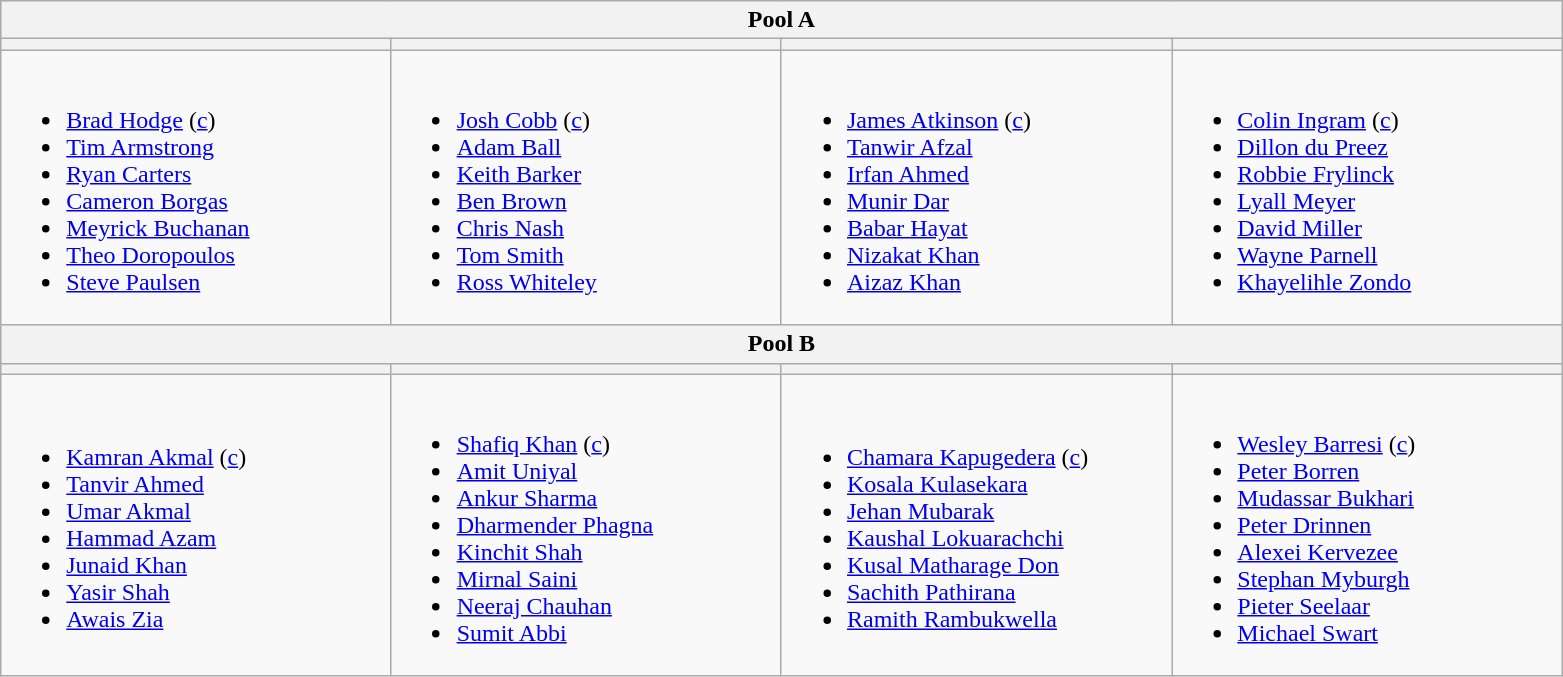<table class="wikitable">
<tr>
<th colspan=4>Pool A</th>
</tr>
<tr>
<th width="20%"></th>
<th width="20%"></th>
<th width="20%"></th>
<th width="20%"></th>
</tr>
<tr>
<td><br><ul><li><a href='#'>Brad Hodge</a> (<a href='#'>c</a>)</li><li><a href='#'>Tim Armstrong</a></li><li><a href='#'>Ryan Carters</a></li><li><a href='#'>Cameron Borgas</a></li><li><a href='#'>Meyrick Buchanan</a></li><li><a href='#'>Theo Doropoulos</a></li><li><a href='#'>Steve Paulsen</a></li></ul></td>
<td><br><ul><li><a href='#'>Josh Cobb</a> (<a href='#'>c</a>)</li><li><a href='#'>Adam Ball</a></li><li><a href='#'>Keith Barker</a></li><li><a href='#'>Ben Brown</a></li><li><a href='#'>Chris Nash</a></li><li><a href='#'>Tom Smith</a></li><li><a href='#'>Ross Whiteley</a></li></ul></td>
<td><br><ul><li><a href='#'>James Atkinson</a> (<a href='#'>c</a>)</li><li><a href='#'>Tanwir Afzal</a></li><li><a href='#'>Irfan Ahmed</a></li><li><a href='#'>Munir Dar</a></li><li><a href='#'>Babar Hayat</a></li><li><a href='#'>Nizakat Khan</a></li><li><a href='#'>Aizaz Khan</a></li></ul></td>
<td><br><ul><li><a href='#'>Colin Ingram</a> (<a href='#'>c</a>)</li><li><a href='#'>Dillon du Preez</a></li><li><a href='#'>Robbie Frylinck</a></li><li><a href='#'>Lyall Meyer</a></li><li><a href='#'>David Miller</a></li><li><a href='#'>Wayne Parnell</a></li><li><a href='#'>Khayelihle Zondo</a></li></ul></td>
</tr>
<tr>
<th colspan=4>Pool B</th>
</tr>
<tr>
<th width="20%"></th>
<th width="20%"></th>
<th width="20%"></th>
<th width="20%"></th>
</tr>
<tr>
<td><br><ul><li><a href='#'>Kamran Akmal</a> (<a href='#'>c</a>)</li><li><a href='#'>Tanvir Ahmed</a></li><li><a href='#'>Umar Akmal</a></li><li><a href='#'>Hammad Azam</a></li><li><a href='#'>Junaid Khan</a></li><li><a href='#'>Yasir Shah</a></li><li><a href='#'>Awais Zia</a></li></ul></td>
<td><br><ul><li><a href='#'>Shafiq Khan</a> (<a href='#'>c</a>)</li><li><a href='#'>Amit Uniyal</a></li><li><a href='#'>Ankur Sharma</a></li><li><a href='#'>Dharmender Phagna</a></li><li><a href='#'>Kinchit Shah</a></li><li><a href='#'>Mirnal Saini</a></li><li><a href='#'>Neeraj Chauhan</a></li><li><a href='#'>Sumit Abbi</a></li></ul></td>
<td><br><ul><li><a href='#'>Chamara Kapugedera</a> (<a href='#'>c</a>)</li><li><a href='#'>Kosala Kulasekara</a></li><li><a href='#'>Jehan Mubarak</a></li><li><a href='#'>Kaushal Lokuarachchi</a></li><li><a href='#'>Kusal Matharage Don</a></li><li><a href='#'>Sachith Pathirana</a></li><li><a href='#'>Ramith Rambukwella</a></li></ul></td>
<td><br><ul><li><a href='#'>Wesley Barresi</a> (<a href='#'>c</a>)</li><li><a href='#'>Peter Borren</a></li><li><a href='#'>Mudassar Bukhari</a></li><li><a href='#'>Peter Drinnen</a></li><li><a href='#'>Alexei Kervezee</a></li><li><a href='#'>Stephan Myburgh</a></li><li><a href='#'>Pieter Seelaar</a></li><li><a href='#'>Michael Swart</a></li></ul></td>
</tr>
</table>
